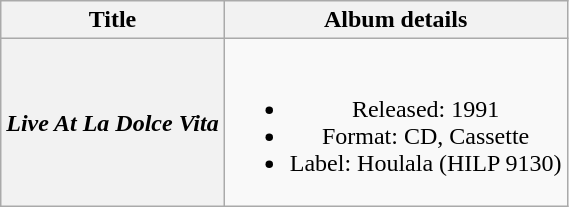<table class="wikitable plainrowheaders" style="text-align:center;" border="1">
<tr>
<th>Title</th>
<th>Album details</th>
</tr>
<tr>
<th scope="row"><em>Live At La Dolce Vita</em></th>
<td><br><ul><li>Released: 1991</li><li>Format: CD, Cassette</li><li>Label: Houlala (HILP 9130)</li></ul></td>
</tr>
</table>
